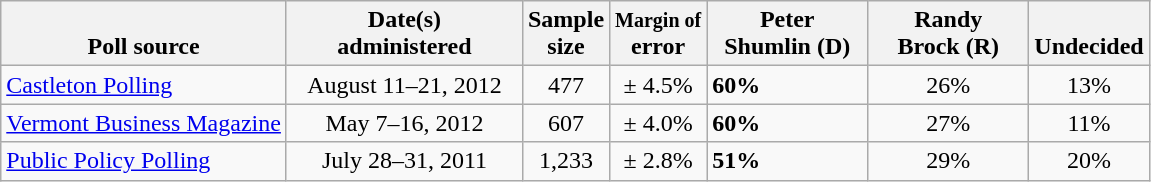<table class="wikitable">
<tr valign= bottom>
<th>Poll source</th>
<th style="width:150px;">Date(s)<br>administered</th>
<th class=small>Sample<br>size</th>
<th><small>Margin of</small><br>error</th>
<th style="width:100px;">Peter<br>Shumlin (D)</th>
<th style="width:100px;">Randy<br>Brock (R)</th>
<th>Undecided</th>
</tr>
<tr>
<td><a href='#'>Castleton Polling</a></td>
<td align=center>August 11–21, 2012</td>
<td align=center>477</td>
<td align=center>± 4.5%</td>
<td><strong>60%</strong></td>
<td align=center>26%</td>
<td align=center>13%</td>
</tr>
<tr>
<td><a href='#'>Vermont Business Magazine</a></td>
<td align=center>May 7–16, 2012</td>
<td align=center>607</td>
<td align=center>± 4.0%</td>
<td><strong>60%</strong></td>
<td align=center>27%</td>
<td align=center>11%</td>
</tr>
<tr>
<td><a href='#'>Public Policy Polling</a></td>
<td align=center>July 28–31, 2011</td>
<td align=center>1,233</td>
<td align=center>± 2.8%</td>
<td><strong>51%</strong></td>
<td align=center>29%</td>
<td align=center>20%</td>
</tr>
</table>
